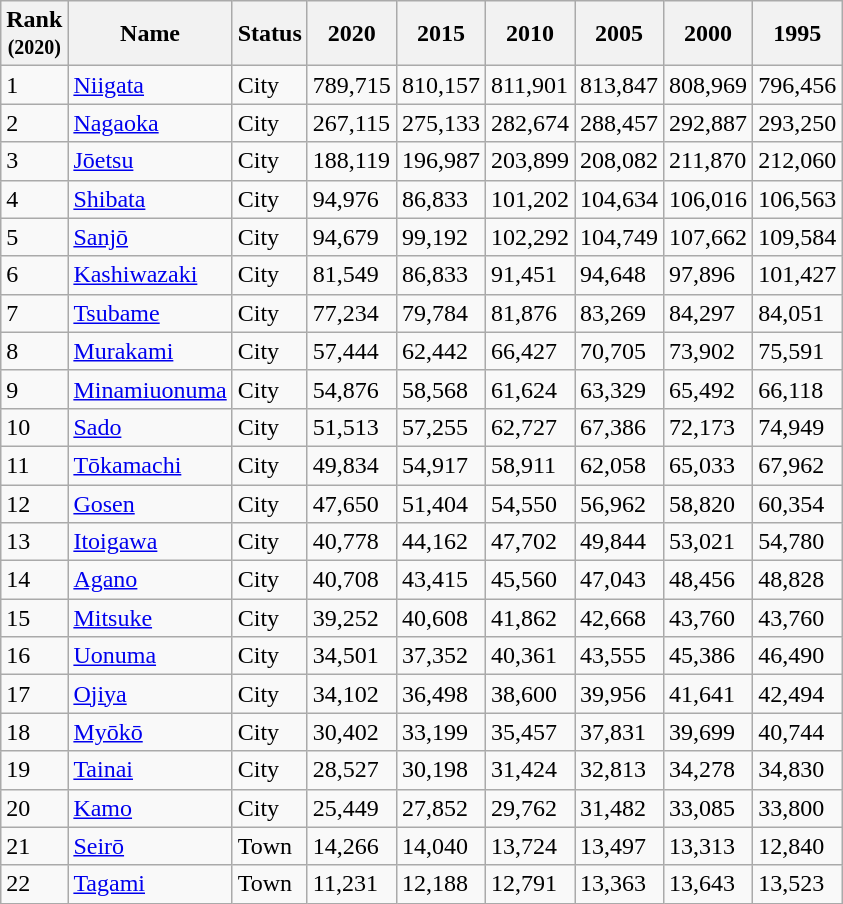<table class="wikitable sortable">
<tr>
<th>Rank<br><small>(2020)</small></th>
<th>Name</th>
<th>Status</th>
<th>2020</th>
<th>2015</th>
<th>2010</th>
<th>2005</th>
<th>2000</th>
<th>1995</th>
</tr>
<tr>
<td>1</td>
<td><a href='#'>Niigata</a></td>
<td>City</td>
<td>789,715</td>
<td>810,157</td>
<td>811,901</td>
<td>813,847</td>
<td>808,969</td>
<td>796,456</td>
</tr>
<tr>
<td>2</td>
<td><a href='#'>Nagaoka</a></td>
<td>City</td>
<td>267,115</td>
<td>275,133</td>
<td>282,674</td>
<td>288,457</td>
<td>292,887</td>
<td>293,250</td>
</tr>
<tr>
<td>3</td>
<td><a href='#'>Jōetsu</a></td>
<td>City</td>
<td>188,119</td>
<td>196,987</td>
<td>203,899</td>
<td>208,082</td>
<td>211,870</td>
<td>212,060</td>
</tr>
<tr>
<td>4</td>
<td><a href='#'>Shibata</a></td>
<td>City</td>
<td>94,976</td>
<td>86,833</td>
<td>101,202</td>
<td>104,634</td>
<td>106,016</td>
<td>106,563</td>
</tr>
<tr>
<td>5</td>
<td><a href='#'>Sanjō</a></td>
<td>City</td>
<td>94,679</td>
<td>99,192</td>
<td>102,292</td>
<td>104,749</td>
<td>107,662</td>
<td>109,584</td>
</tr>
<tr>
<td>6</td>
<td><a href='#'>Kashiwazaki</a></td>
<td>City</td>
<td>81,549</td>
<td>86,833</td>
<td>91,451</td>
<td>94,648</td>
<td>97,896</td>
<td>101,427</td>
</tr>
<tr>
<td>7</td>
<td><a href='#'>Tsubame</a></td>
<td>City</td>
<td>77,234</td>
<td>79,784</td>
<td>81,876</td>
<td>83,269</td>
<td>84,297</td>
<td>84,051</td>
</tr>
<tr>
<td>8</td>
<td><a href='#'>Murakami</a></td>
<td>City</td>
<td>57,444</td>
<td>62,442</td>
<td>66,427</td>
<td>70,705</td>
<td>73,902</td>
<td>75,591</td>
</tr>
<tr>
<td>9</td>
<td><a href='#'>Minamiuonuma</a></td>
<td>City</td>
<td>54,876</td>
<td>58,568</td>
<td>61,624</td>
<td>63,329</td>
<td>65,492</td>
<td>66,118</td>
</tr>
<tr>
<td>10</td>
<td><a href='#'>Sado</a></td>
<td>City</td>
<td>51,513</td>
<td>57,255</td>
<td>62,727</td>
<td>67,386</td>
<td>72,173</td>
<td>74,949</td>
</tr>
<tr>
<td>11</td>
<td><a href='#'>Tōkamachi</a></td>
<td>City</td>
<td>49,834</td>
<td>54,917</td>
<td>58,911</td>
<td>62,058</td>
<td>65,033</td>
<td>67,962</td>
</tr>
<tr>
<td>12</td>
<td><a href='#'>Gosen</a></td>
<td>City</td>
<td>47,650</td>
<td>51,404</td>
<td>54,550</td>
<td>56,962</td>
<td>58,820</td>
<td>60,354</td>
</tr>
<tr>
<td>13</td>
<td><a href='#'>Itoigawa</a></td>
<td>City</td>
<td>40,778</td>
<td>44,162</td>
<td>47,702</td>
<td>49,844</td>
<td>53,021</td>
<td>54,780</td>
</tr>
<tr>
<td>14</td>
<td><a href='#'>Agano</a></td>
<td>City</td>
<td>40,708</td>
<td>43,415</td>
<td>45,560</td>
<td>47,043</td>
<td>48,456</td>
<td>48,828</td>
</tr>
<tr>
<td>15</td>
<td><a href='#'>Mitsuke</a></td>
<td>City</td>
<td>39,252</td>
<td>40,608</td>
<td>41,862</td>
<td>42,668</td>
<td>43,760</td>
<td>43,760</td>
</tr>
<tr>
<td>16</td>
<td><a href='#'>Uonuma</a></td>
<td>City</td>
<td>34,501</td>
<td>37,352</td>
<td>40,361</td>
<td>43,555</td>
<td>45,386</td>
<td>46,490</td>
</tr>
<tr>
<td>17</td>
<td><a href='#'>Ojiya</a></td>
<td>City</td>
<td>34,102</td>
<td>36,498</td>
<td>38,600</td>
<td>39,956</td>
<td>41,641</td>
<td>42,494</td>
</tr>
<tr>
<td>18</td>
<td><a href='#'>Myōkō</a></td>
<td>City</td>
<td>30,402</td>
<td>33,199</td>
<td>35,457</td>
<td>37,831</td>
<td>39,699</td>
<td>40,744</td>
</tr>
<tr>
<td>19</td>
<td><a href='#'>Tainai</a></td>
<td>City</td>
<td>28,527</td>
<td>30,198</td>
<td>31,424</td>
<td>32,813</td>
<td>34,278</td>
<td>34,830</td>
</tr>
<tr>
<td>20</td>
<td><a href='#'>Kamo</a></td>
<td>City</td>
<td>25,449</td>
<td>27,852</td>
<td>29,762</td>
<td>31,482</td>
<td>33,085</td>
<td>33,800</td>
</tr>
<tr>
<td>21</td>
<td><a href='#'>Seirō</a></td>
<td>Town</td>
<td>14,266</td>
<td>14,040</td>
<td>13,724</td>
<td>13,497</td>
<td>13,313</td>
<td>12,840</td>
</tr>
<tr>
<td>22</td>
<td><a href='#'>Tagami</a></td>
<td>Town</td>
<td>11,231</td>
<td>12,188</td>
<td>12,791</td>
<td>13,363</td>
<td>13,643</td>
<td>13,523</td>
</tr>
</table>
